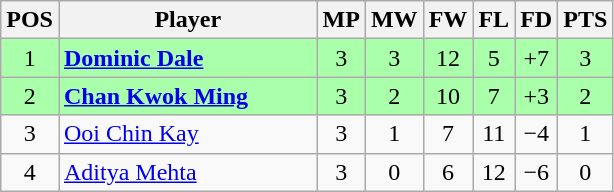<table class="wikitable" style="text-align: center;">
<tr>
<th width=20>POS</th>
<th width=165>Player</th>
<th width=20>MP</th>
<th width=20>MW</th>
<th width=20>FW</th>
<th width=20>FL</th>
<th width=20>FD</th>
<th width=20>PTS</th>
</tr>
<tr style="background:#aaffaa;">
<td>1</td>
<td style="text-align:left;"> <strong><a href='#'>Dominic Dale</a></strong></td>
<td>3</td>
<td>3</td>
<td>12</td>
<td>5</td>
<td>+7</td>
<td>3</td>
</tr>
<tr style="background:#aaffaa;">
<td>2</td>
<td style="text-align:left;"> <strong><a href='#'>Chan Kwok Ming</a></strong></td>
<td>3</td>
<td>2</td>
<td>10</td>
<td>7</td>
<td>+3</td>
<td>2</td>
</tr>
<tr>
<td>3</td>
<td style="text-align:left;"> <a href='#'>Ooi Chin Kay</a></td>
<td>3</td>
<td>1</td>
<td>7</td>
<td>11</td>
<td>−4</td>
<td>1</td>
</tr>
<tr>
<td>4</td>
<td style="text-align:left;"> <a href='#'>Aditya Mehta</a></td>
<td>3</td>
<td>0</td>
<td>6</td>
<td>12</td>
<td>−6</td>
<td>0</td>
</tr>
</table>
